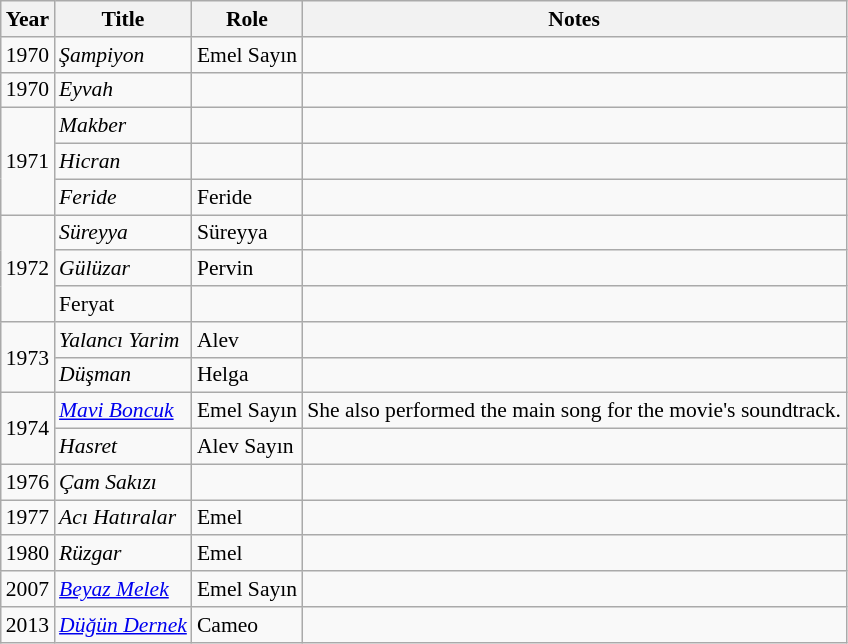<table class="wikitable" style="font-size: 90%;">
<tr>
<th>Year</th>
<th>Title</th>
<th>Role</th>
<th>Notes</th>
</tr>
<tr>
<td>1970</td>
<td><em>Şampiyon</em></td>
<td>Emel Sayın</td>
<td></td>
</tr>
<tr>
<td>1970</td>
<td><em>Eyvah</em></td>
<td></td>
<td></td>
</tr>
<tr>
<td rowspan="3">1971</td>
<td><em>Makber</em></td>
<td></td>
<td></td>
</tr>
<tr>
<td><em>Hicran</em></td>
<td></td>
<td></td>
</tr>
<tr>
<td><em>Feride</em></td>
<td>Feride</td>
<td></td>
</tr>
<tr>
<td rowspan="3">1972</td>
<td><em>Süreyya</em></td>
<td>Süreyya</td>
<td></td>
</tr>
<tr>
<td><em>Gülüzar</em></td>
<td>Pervin</td>
<td></td>
</tr>
<tr>
<td>Feryat</td>
<td></td>
<td></td>
</tr>
<tr>
<td rowspan="2">1973</td>
<td><em>Yalancı Yarim</em></td>
<td>Alev</td>
<td></td>
</tr>
<tr>
<td><em>Düşman</em></td>
<td>Helga</td>
<td></td>
</tr>
<tr>
<td rowspan="2">1974</td>
<td><em><a href='#'>Mavi Boncuk</a></em></td>
<td>Emel Sayın</td>
<td>She also performed the main song for the movie's soundtrack.</td>
</tr>
<tr>
<td><em>Hasret</em></td>
<td>Alev Sayın</td>
<td></td>
</tr>
<tr>
<td>1976</td>
<td><em>Çam Sakızı</em></td>
<td></td>
<td></td>
</tr>
<tr>
<td>1977</td>
<td><em>Acı Hatıralar</em></td>
<td>Emel</td>
<td></td>
</tr>
<tr>
<td>1980</td>
<td><em>Rüzgar</em></td>
<td>Emel</td>
<td></td>
</tr>
<tr>
<td>2007</td>
<td><em><a href='#'>Beyaz Melek</a></em></td>
<td>Emel Sayın</td>
<td></td>
</tr>
<tr>
<td>2013</td>
<td><em><a href='#'>Düğün Dernek</a></em></td>
<td>Cameo</td>
<td></td>
</tr>
</table>
